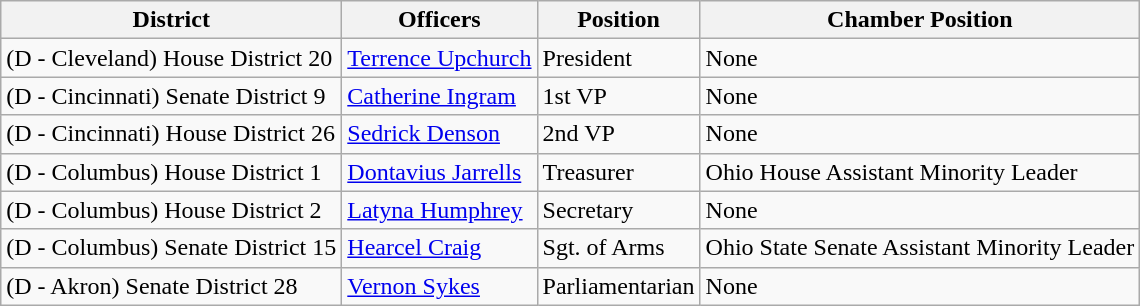<table class="wikitable">
<tr>
<th>District</th>
<th>Officers</th>
<th>Position</th>
<th>Chamber Position</th>
</tr>
<tr>
<td>(D - Cleveland) House District 20</td>
<td><a href='#'>Terrence Upchurch</a></td>
<td>President</td>
<td>None</td>
</tr>
<tr>
<td>(D - Cincinnati) Senate District 9</td>
<td><a href='#'>Catherine Ingram</a></td>
<td>1st VP</td>
<td>None</td>
</tr>
<tr>
<td>(D - Cincinnati) House District 26</td>
<td><a href='#'>Sedrick Denson</a></td>
<td>2nd VP</td>
<td>None</td>
</tr>
<tr>
<td>(D - Columbus) House District 1</td>
<td><a href='#'>Dontavius Jarrells</a></td>
<td>Treasurer</td>
<td>Ohio House Assistant Minority Leader</td>
</tr>
<tr>
<td>(D - Columbus) House District 2</td>
<td><a href='#'>Latyna Humphrey</a></td>
<td>Secretary</td>
<td>None</td>
</tr>
<tr>
<td>(D - Columbus) Senate District 15</td>
<td><a href='#'>Hearcel Craig</a></td>
<td>Sgt. of Arms</td>
<td>Ohio State Senate Assistant Minority Leader</td>
</tr>
<tr>
<td>(D - Akron) Senate District 28</td>
<td><a href='#'>Vernon Sykes</a></td>
<td>Parliamentarian</td>
<td>None</td>
</tr>
</table>
